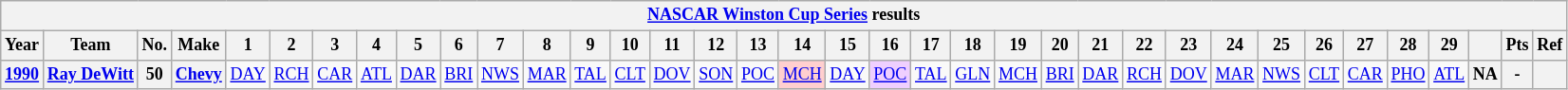<table class="wikitable" style="text-align:center; font-size:75%">
<tr>
<th colspan=45><a href='#'>NASCAR Winston Cup Series</a> results</th>
</tr>
<tr>
<th>Year</th>
<th>Team</th>
<th>No.</th>
<th>Make</th>
<th>1</th>
<th>2</th>
<th>3</th>
<th>4</th>
<th>5</th>
<th>6</th>
<th>7</th>
<th>8</th>
<th>9</th>
<th>10</th>
<th>11</th>
<th>12</th>
<th>13</th>
<th>14</th>
<th>15</th>
<th>16</th>
<th>17</th>
<th>18</th>
<th>19</th>
<th>20</th>
<th>21</th>
<th>22</th>
<th>23</th>
<th>24</th>
<th>25</th>
<th>26</th>
<th>27</th>
<th>28</th>
<th>29</th>
<th></th>
<th>Pts</th>
<th>Ref</th>
</tr>
<tr>
<th><a href='#'>1990</a></th>
<th><a href='#'>Ray DeWitt</a></th>
<th>50</th>
<th><a href='#'>Chevy</a></th>
<td><a href='#'>DAY</a></td>
<td><a href='#'>RCH</a></td>
<td><a href='#'>CAR</a></td>
<td><a href='#'>ATL</a></td>
<td><a href='#'>DAR</a></td>
<td><a href='#'>BRI</a></td>
<td><a href='#'>NWS</a></td>
<td><a href='#'>MAR</a></td>
<td><a href='#'>TAL</a></td>
<td><a href='#'>CLT</a></td>
<td><a href='#'>DOV</a></td>
<td><a href='#'>SON</a></td>
<td><a href='#'>POC</a></td>
<td style="background:#FFCFCF;"><a href='#'>MCH</a><br></td>
<td><a href='#'>DAY</a></td>
<td style="background:#EFCFFF;"><a href='#'>POC</a><br></td>
<td><a href='#'>TAL</a></td>
<td><a href='#'>GLN</a></td>
<td><a href='#'>MCH</a></td>
<td><a href='#'>BRI</a></td>
<td><a href='#'>DAR</a></td>
<td><a href='#'>RCH</a></td>
<td><a href='#'>DOV</a></td>
<td><a href='#'>MAR</a></td>
<td><a href='#'>NWS</a></td>
<td><a href='#'>CLT</a></td>
<td><a href='#'>CAR</a></td>
<td><a href='#'>PHO</a></td>
<td><a href='#'>ATL</a></td>
<th>NA</th>
<th>-</th>
<th></th>
</tr>
</table>
